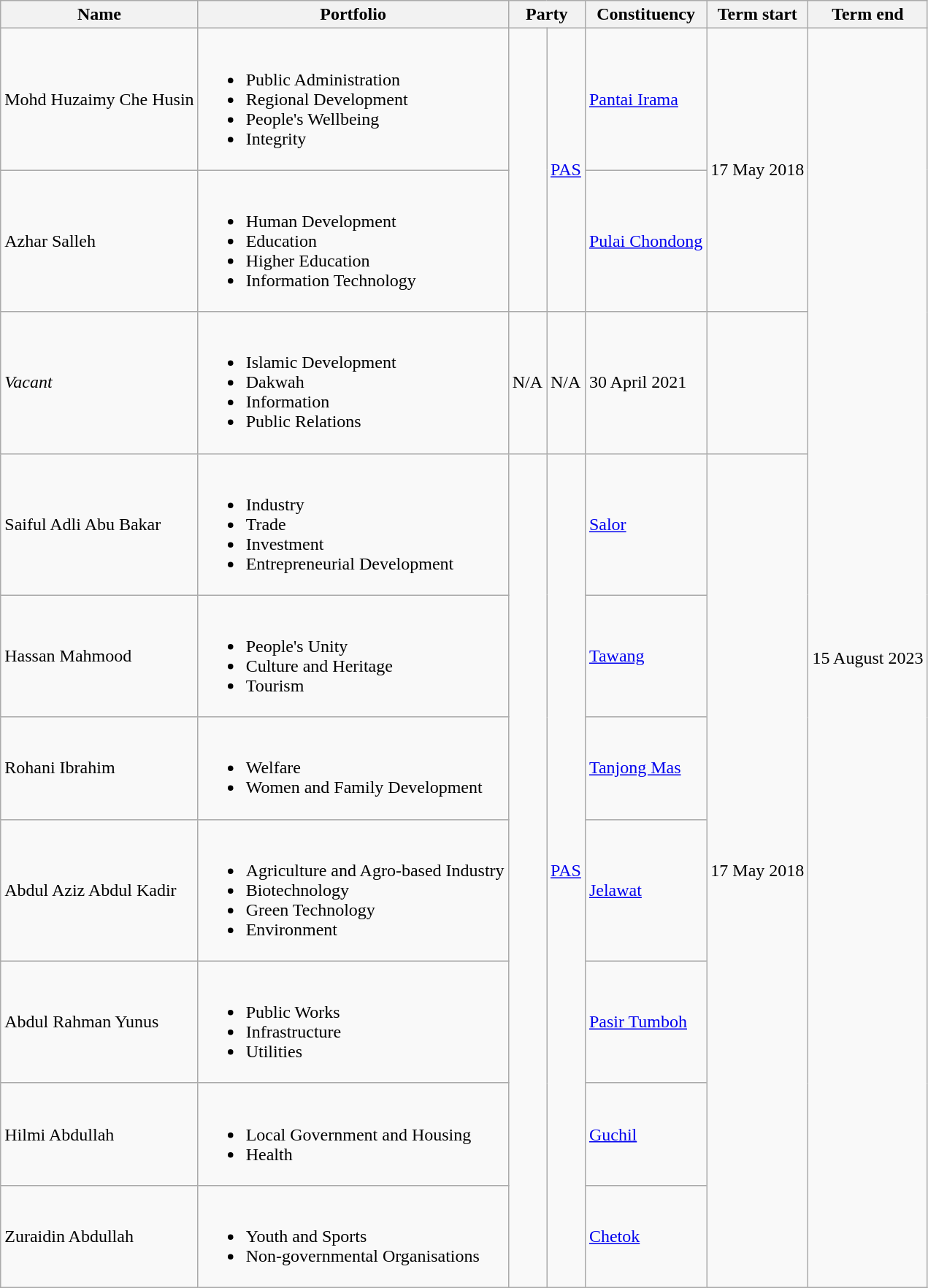<table class="wikitable">
<tr>
<th>Name</th>
<th>Portfolio</th>
<th colspan=2>Party</th>
<th>Constituency</th>
<th>Term start</th>
<th>Term end</th>
</tr>
<tr>
<td>Mohd Huzaimy Che Husin</td>
<td><br><ul><li>Public Administration</li><li>Regional Development</li><li>People's Wellbeing</li><li>Integrity</li></ul></td>
<td rowspan=2 bgcolor=></td>
<td rowspan="2"><a href='#'>PAS</a></td>
<td><a href='#'>Pantai Irama</a></td>
<td rowspan="2">17 May 2018</td>
<td rowspan="10">15 August 2023</td>
</tr>
<tr>
<td>Azhar Salleh</td>
<td><br><ul><li>Human Development</li><li>Education</li><li>Higher Education</li><li>Information Technology</li></ul></td>
<td><a href='#'>Pulai Chondong</a></td>
</tr>
<tr>
<td><em>Vacant</em></td>
<td><br><ul><li>Islamic Development</li><li>Dakwah</li><li>Information</li><li>Public Relations</li></ul></td>
<td>N/A</td>
<td>N/A</td>
<td>30 April 2021</td>
</tr>
<tr>
<td>Saiful Adli Abu Bakar</td>
<td><br><ul><li>Industry</li><li>Trade</li><li>Investment</li><li>Entrepreneurial Development</li></ul></td>
<td rowspan=7 bgcolor=></td>
<td rowspan="7"><a href='#'>PAS</a></td>
<td><a href='#'>Salor</a></td>
<td rowspan="7">17 May 2018</td>
</tr>
<tr>
<td>Hassan Mahmood</td>
<td><br><ul><li>People's Unity</li><li>Culture and Heritage</li><li>Tourism</li></ul></td>
<td><a href='#'>Tawang</a></td>
</tr>
<tr>
<td>Rohani Ibrahim</td>
<td><br><ul><li>Welfare</li><li>Women and Family Development</li></ul></td>
<td><a href='#'>Tanjong Mas</a></td>
</tr>
<tr>
<td>Abdul Aziz Abdul Kadir</td>
<td><br><ul><li>Agriculture and Agro-based Industry</li><li>Biotechnology</li><li>Green Technology</li><li>Environment</li></ul></td>
<td><a href='#'>Jelawat</a></td>
</tr>
<tr>
<td>Abdul Rahman Yunus</td>
<td><br><ul><li>Public Works</li><li>Infrastructure</li><li>Utilities</li></ul></td>
<td><a href='#'>Pasir Tumboh</a></td>
</tr>
<tr>
<td>Hilmi Abdullah</td>
<td><br><ul><li>Local Government and Housing</li><li>Health</li></ul></td>
<td><a href='#'>Guchil</a></td>
</tr>
<tr>
<td>Zuraidin Abdullah</td>
<td><br><ul><li>Youth and Sports</li><li>Non-governmental Organisations</li></ul></td>
<td><a href='#'>Chetok</a></td>
</tr>
</table>
